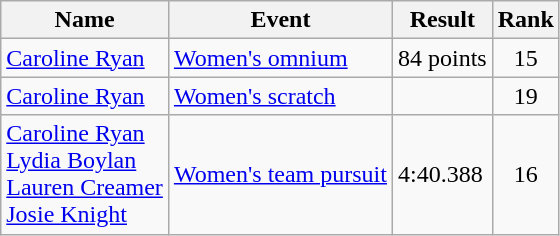<table class="wikitable sortable">
<tr>
<th>Name</th>
<th>Event</th>
<th>Result</th>
<th>Rank</th>
</tr>
<tr>
<td><a href='#'>Caroline Ryan</a></td>
<td><a href='#'>Women's omnium</a></td>
<td>84 points</td>
<td align=center>15</td>
</tr>
<tr>
<td><a href='#'>Caroline Ryan</a></td>
<td><a href='#'>Women's scratch</a></td>
<td></td>
<td align=center>19</td>
</tr>
<tr>
<td><a href='#'>Caroline Ryan</a><br><a href='#'>Lydia Boylan</a><br><a href='#'>Lauren Creamer</a><br><a href='#'>Josie Knight</a></td>
<td><a href='#'>Women's team pursuit</a></td>
<td>4:40.388</td>
<td align=center>16</td>
</tr>
</table>
